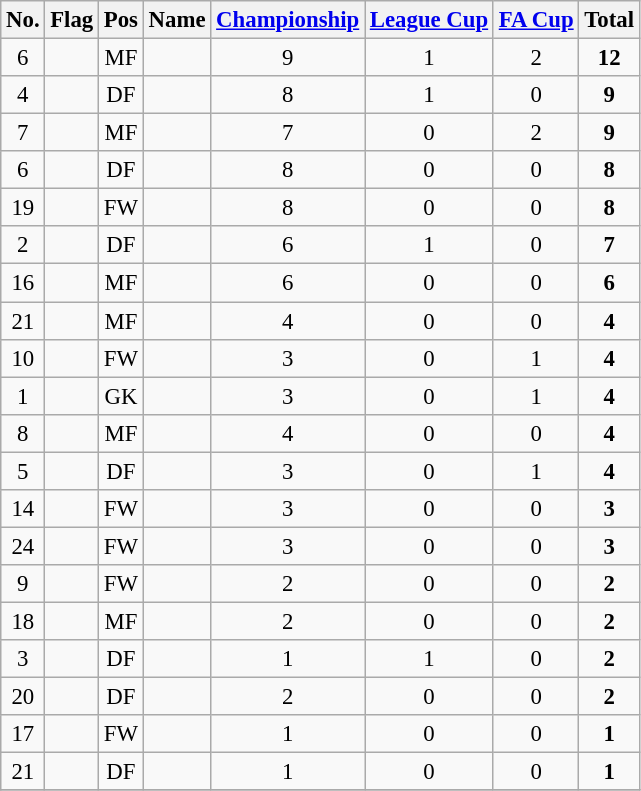<table class="wikitable sortable" style="text-align:center; font-size:95%">
<tr>
<th>No.</th>
<th>Flag</th>
<th>Pos</th>
<th>Name</th>
<th><a href='#'>Championship</a></th>
<th><a href='#'>League Cup</a></th>
<th><a href='#'>FA Cup</a></th>
<th>Total</th>
</tr>
<tr>
<td>6</td>
<td></td>
<td>MF</td>
<td></td>
<td>9</td>
<td>1</td>
<td>2</td>
<td> <strong>12</strong></td>
</tr>
<tr>
<td>4</td>
<td></td>
<td>DF</td>
<td></td>
<td>8</td>
<td>1</td>
<td>0</td>
<td> <strong>9</strong></td>
</tr>
<tr>
<td>7</td>
<td></td>
<td>MF</td>
<td></td>
<td>7</td>
<td>0</td>
<td>2</td>
<td> <strong>9</strong></td>
</tr>
<tr>
<td>6</td>
<td></td>
<td>DF</td>
<td></td>
<td>8</td>
<td>0</td>
<td>0</td>
<td> <strong>8</strong></td>
</tr>
<tr>
<td>19</td>
<td></td>
<td>FW</td>
<td></td>
<td>8</td>
<td>0</td>
<td>0</td>
<td> <strong>8</strong></td>
</tr>
<tr>
<td>2</td>
<td></td>
<td>DF</td>
<td></td>
<td>6</td>
<td>1</td>
<td>0</td>
<td> <strong>7</strong></td>
</tr>
<tr>
<td>16</td>
<td></td>
<td>MF</td>
<td></td>
<td>6</td>
<td>0</td>
<td>0</td>
<td> <strong>6</strong></td>
</tr>
<tr>
<td>21</td>
<td></td>
<td>MF</td>
<td></td>
<td>4</td>
<td>0</td>
<td>0</td>
<td> <strong>4</strong></td>
</tr>
<tr>
<td>10</td>
<td></td>
<td>FW</td>
<td></td>
<td>3</td>
<td>0</td>
<td>1</td>
<td> <strong>4</strong></td>
</tr>
<tr>
<td>1</td>
<td></td>
<td>GK</td>
<td></td>
<td>3</td>
<td>0</td>
<td>1</td>
<td> <strong>4</strong></td>
</tr>
<tr>
<td>8</td>
<td></td>
<td>MF</td>
<td></td>
<td>4</td>
<td>0</td>
<td>0</td>
<td> <strong>4</strong></td>
</tr>
<tr>
<td>5</td>
<td></td>
<td>DF</td>
<td></td>
<td>3</td>
<td>0</td>
<td>1</td>
<td> <strong>4</strong></td>
</tr>
<tr>
<td>14</td>
<td></td>
<td>FW</td>
<td></td>
<td>3</td>
<td>0</td>
<td>0</td>
<td> <strong>3</strong></td>
</tr>
<tr>
<td>24</td>
<td></td>
<td>FW</td>
<td></td>
<td>3</td>
<td>0</td>
<td>0</td>
<td> <strong>3</strong></td>
</tr>
<tr>
<td>9</td>
<td></td>
<td>FW</td>
<td></td>
<td>2</td>
<td>0</td>
<td>0</td>
<td> <strong>2</strong></td>
</tr>
<tr>
<td>18</td>
<td></td>
<td>MF</td>
<td></td>
<td>2</td>
<td>0</td>
<td>0</td>
<td> <strong>2</strong></td>
</tr>
<tr>
<td>3</td>
<td></td>
<td>DF</td>
<td></td>
<td>1</td>
<td>1</td>
<td>0</td>
<td> <strong>2</strong></td>
</tr>
<tr>
<td>20</td>
<td></td>
<td>DF</td>
<td></td>
<td>2</td>
<td>0</td>
<td>0</td>
<td> <strong>2</strong></td>
</tr>
<tr>
<td>17</td>
<td></td>
<td>FW</td>
<td></td>
<td>1</td>
<td>0</td>
<td>0</td>
<td> <strong>1</strong></td>
</tr>
<tr>
<td>21</td>
<td></td>
<td>DF</td>
<td></td>
<td>1</td>
<td>0</td>
<td>0</td>
<td> <strong>1</strong></td>
</tr>
<tr>
</tr>
</table>
